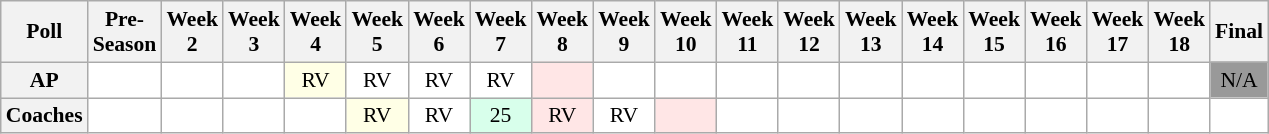<table class="wikitable" style="white-space:nowrap;font-size:90%">
<tr>
<th>Poll</th>
<th>Pre-<br>Season</th>
<th>Week<br>2</th>
<th>Week<br>3</th>
<th>Week<br>4</th>
<th>Week<br>5</th>
<th>Week<br>6</th>
<th>Week<br>7</th>
<th>Week<br>8</th>
<th>Week<br>9</th>
<th>Week<br>10</th>
<th>Week<br>11</th>
<th>Week<br>12</th>
<th>Week<br>13</th>
<th>Week<br>14</th>
<th>Week<br>15</th>
<th>Week<br>16</th>
<th>Week<br>17</th>
<th>Week<br>18</th>
<th>Final</th>
</tr>
<tr style="text-align:center;">
<th>AP</th>
<td style="background:#FFF;"></td>
<td style="background:#FFF;"></td>
<td style="background:#FFF;"></td>
<td style="background:#FFFFE6;">RV</td>
<td style="background:#FFF;">RV</td>
<td style="background:#FFF;">RV</td>
<td style="background:#FFF;">RV</td>
<td style="background:#FFE6E6;"></td>
<td style="background:#FFF;"></td>
<td style="background:#FFF;"></td>
<td style="background:#FFF;"></td>
<td style="background:#FFF;"></td>
<td style="background:#FFF;"></td>
<td style="background:#FFF;"></td>
<td style="background:#FFF;"></td>
<td style="background:#FFF;"></td>
<td style="background:#FFF;"></td>
<td style="background:#FFF;"></td>
<td style="background:#999;">N/A</td>
</tr>
<tr style="text-align:center;">
<th>Coaches</th>
<td style="background:#FFF;"></td>
<td style="background:#FFF;"></td>
<td style="background:#FFF;"></td>
<td style="background:#FFF;"></td>
<td style="background:#FFFFE6;">RV</td>
<td style="background:#FFF;">RV</td>
<td style="background:#D8FFEB;">25</td>
<td style="background:#FFE6E6;">RV</td>
<td style="background:#FFF;">RV</td>
<td style="background:#FFE6E6;"></td>
<td style="background:#FFF;"></td>
<td style="background:#FFF;"></td>
<td style="background:#FFF;"></td>
<td style="background:#FFF;"></td>
<td style="background:#FFF;"></td>
<td style="background:#FFF;"></td>
<td style="background:#FFF;"></td>
<td style="background:#FFF;"></td>
<td style="background:#FFF;"></td>
</tr>
</table>
